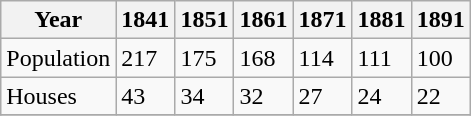<table class="wikitable">
<tr>
<th>Year</th>
<th>1841</th>
<th>1851</th>
<th>1861</th>
<th>1871</th>
<th>1881</th>
<th>1891</th>
</tr>
<tr>
<td>Population</td>
<td>217</td>
<td>175</td>
<td>168</td>
<td>114</td>
<td>111</td>
<td>100</td>
</tr>
<tr>
<td>Houses</td>
<td>43</td>
<td>34</td>
<td>32</td>
<td>27</td>
<td>24</td>
<td>22</td>
</tr>
<tr>
</tr>
</table>
